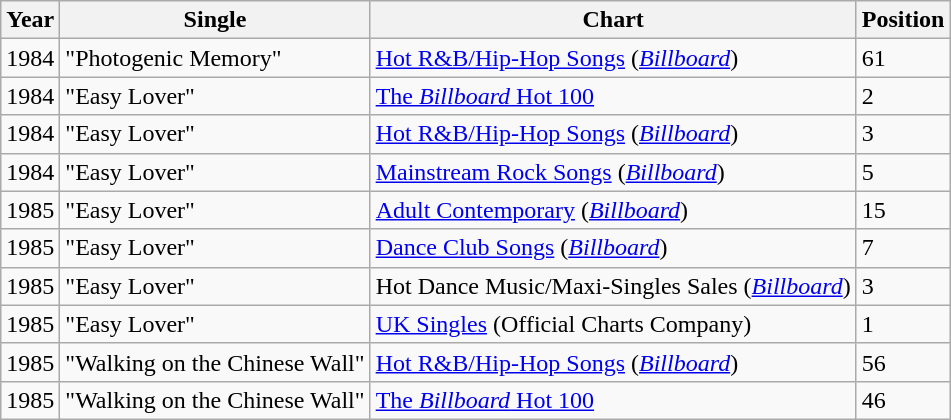<table class="wikitable" border="1">
<tr>
<th>Year</th>
<th>Single</th>
<th>Chart<br></th>
<th>Position</th>
</tr>
<tr>
<td>1984</td>
<td>"Photogenic Memory"</td>
<td><a href='#'>Hot R&B/Hip-Hop Songs</a> (<em><a href='#'>Billboard</a></em>)</td>
<td>61</td>
</tr>
<tr>
<td>1984</td>
<td>"Easy Lover"</td>
<td><a href='#'>The <em>Billboard</em> Hot 100</a></td>
<td>2</td>
</tr>
<tr>
<td>1984</td>
<td>"Easy Lover"</td>
<td><a href='#'>Hot R&B/Hip-Hop Songs</a> (<em><a href='#'>Billboard</a></em>)</td>
<td>3</td>
</tr>
<tr>
<td>1984</td>
<td>"Easy Lover"</td>
<td><a href='#'>Mainstream Rock Songs</a> (<em><a href='#'>Billboard</a></em>)</td>
<td>5</td>
</tr>
<tr>
<td>1985</td>
<td>"Easy Lover"</td>
<td><a href='#'>Adult Contemporary</a> (<em><a href='#'>Billboard</a></em>)</td>
<td>15</td>
</tr>
<tr>
<td>1985</td>
<td>"Easy Lover"</td>
<td><a href='#'>Dance Club Songs</a> (<em><a href='#'>Billboard</a></em>)</td>
<td>7</td>
</tr>
<tr>
<td>1985</td>
<td>"Easy Lover"</td>
<td>Hot Dance Music/Maxi-Singles Sales (<em><a href='#'>Billboard</a></em>)</td>
<td>3</td>
</tr>
<tr>
<td>1985</td>
<td>"Easy Lover"</td>
<td><a href='#'>UK Singles</a> (Official Charts Company)</td>
<td>1</td>
</tr>
<tr>
<td>1985</td>
<td>"Walking on the Chinese Wall"</td>
<td><a href='#'>Hot R&B/Hip-Hop Songs</a> (<em><a href='#'>Billboard</a></em>)</td>
<td>56</td>
</tr>
<tr>
<td>1985</td>
<td>"Walking on the Chinese Wall"</td>
<td><a href='#'>The <em>Billboard</em> Hot 100</a></td>
<td>46</td>
</tr>
</table>
